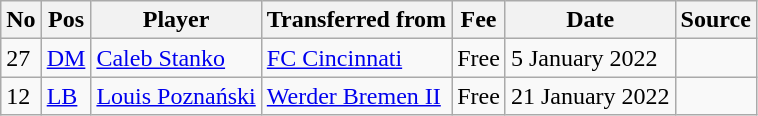<table class="wikitable">
<tr>
<th>No</th>
<th>Pos</th>
<th>Player</th>
<th>Transferred from</th>
<th>Fee</th>
<th>Date</th>
<th>Source</th>
</tr>
<tr>
<td>27</td>
<td><a href='#'>DM</a></td>
<td><a href='#'>Caleb Stanko</a></td>
<td> <a href='#'>FC Cincinnati</a></td>
<td>Free</td>
<td>5 January 2022</td>
<td></td>
</tr>
<tr>
<td>12</td>
<td><a href='#'>LB</a></td>
<td><a href='#'>Louis Poznański</a></td>
<td> <a href='#'>Werder Bremen II</a></td>
<td>Free</td>
<td>21 January 2022</td>
<td></td>
</tr>
</table>
